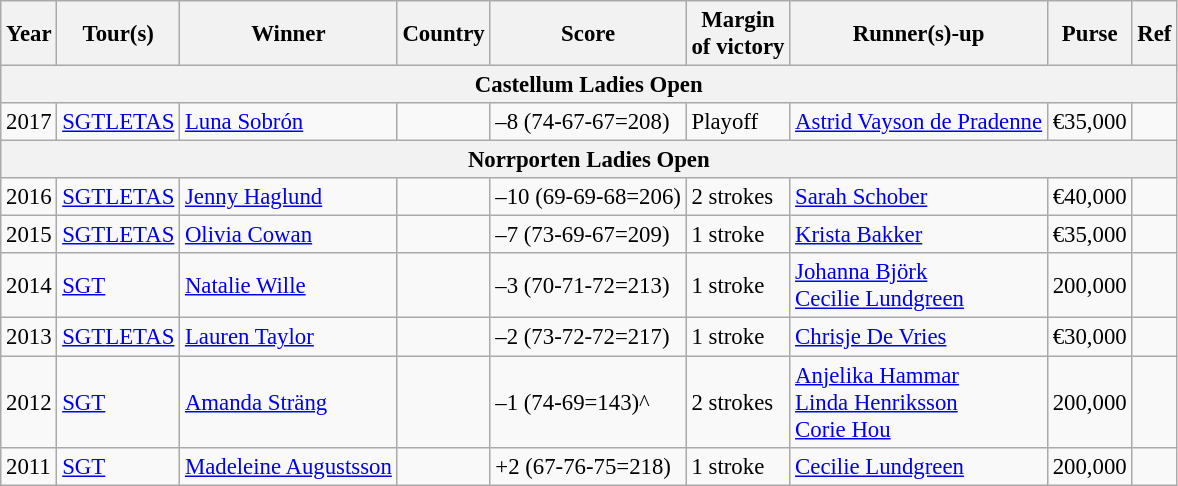<table class=wikitable style="font-size:95%">
<tr>
<th>Year</th>
<th>Tour(s)</th>
<th>Winner</th>
<th>Country</th>
<th>Score</th>
<th>Margin<br>of victory</th>
<th>Runner(s)-up</th>
<th>Purse</th>
<th>Ref</th>
</tr>
<tr>
<th colspan=9>Castellum Ladies Open</th>
</tr>
<tr>
<td>2017</td>
<td><a href='#'>SGT</a><a href='#'>LETAS</a></td>
<td><a href='#'>Luna Sobrón</a></td>
<td></td>
<td>–8 (74-67-67=208)</td>
<td>Playoff</td>
<td> <a href='#'>Astrid Vayson de Pradenne</a></td>
<td>€35,000</td>
<td></td>
</tr>
<tr>
<th colspan=9>Norrporten Ladies Open</th>
</tr>
<tr>
<td>2016</td>
<td><a href='#'>SGT</a><a href='#'>LETAS</a></td>
<td><a href='#'>Jenny Haglund</a></td>
<td></td>
<td>–10 (69-69-68=206)</td>
<td>2 strokes</td>
<td> <a href='#'>Sarah Schober</a></td>
<td>€40,000</td>
<td></td>
</tr>
<tr>
<td>2015</td>
<td><a href='#'>SGT</a><a href='#'>LETAS</a></td>
<td><a href='#'>Olivia Cowan</a></td>
<td></td>
<td>–7 (73-69-67=209)</td>
<td>1 stroke</td>
<td> <a href='#'>Krista Bakker</a></td>
<td>€35,000</td>
<td></td>
</tr>
<tr>
<td>2014</td>
<td><a href='#'>SGT</a></td>
<td><a href='#'>Natalie Wille</a></td>
<td></td>
<td>–3 (70-71-72=213)</td>
<td>1 stroke</td>
<td> <a href='#'>Johanna Björk</a><br> <a href='#'>Cecilie Lundgreen</a></td>
<td>200,000</td>
<td></td>
</tr>
<tr>
<td>2013</td>
<td><a href='#'>SGT</a><a href='#'>LETAS</a></td>
<td><a href='#'>Lauren Taylor</a></td>
<td></td>
<td>–2 (73-72-72=217)</td>
<td>1 stroke</td>
<td> <a href='#'>Chrisje De Vries</a></td>
<td>€30,000</td>
<td></td>
</tr>
<tr>
<td>2012</td>
<td><a href='#'>SGT</a></td>
<td><a href='#'>Amanda Sträng</a></td>
<td></td>
<td>–1 (74-69=143)^</td>
<td>2 strokes</td>
<td> <a href='#'>Anjelika Hammar</a><br> <a href='#'>Linda Henriksson</a><br> <a href='#'>Corie Hou</a></td>
<td>200,000</td>
<td></td>
</tr>
<tr>
<td>2011</td>
<td><a href='#'>SGT</a></td>
<td><a href='#'>Madeleine Augustsson</a></td>
<td></td>
<td>+2 (67-76-75=218)</td>
<td>1 stroke</td>
<td> <a href='#'>Cecilie Lundgreen</a></td>
<td>200,000</td>
<td></td>
</tr>
</table>
